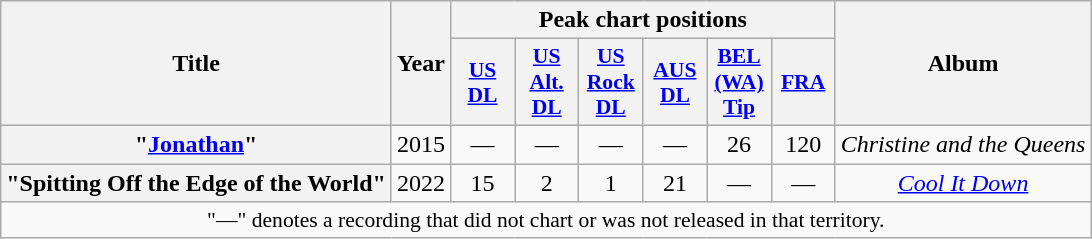<table class="wikitable plainrowheaders" style="text-align:center;">
<tr>
<th scope="col" rowspan="2">Title</th>
<th scope="col" rowspan="2">Year</th>
<th colspan="6">Peak chart positions</th>
<th scope="col" rowspan="2">Album</th>
</tr>
<tr>
<th scope="col" style="width:2.5em;font-size:90%;"><a href='#'>US<br>DL</a><br></th>
<th scope="col" style="width:2.5em;font-size:90%;"><a href='#'>US<br>Alt.<br>DL</a><br></th>
<th scope="col" style="width:2.5em;font-size:90%;"><a href='#'>US<br>Rock<br>DL</a><br></th>
<th scope="col" style="width:2.5em;font-size:90%;"><a href='#'>AUS<br>DL</a><br></th>
<th scope="col" style="width:2.5em;font-size:90%;"><a href='#'>BEL<br>(WA)<br>Tip</a><br></th>
<th scope="col" style="width:2.5em;font-size:90%;"><a href='#'>FRA</a><br></th>
</tr>
<tr>
<th scope="row">"<a href='#'>Jonathan</a>" <br></th>
<td>2015</td>
<td>—</td>
<td>—</td>
<td>—</td>
<td>—</td>
<td>26</td>
<td>120</td>
<td><em>Christine and the Queens</em></td>
</tr>
<tr>
<th scope="row">"Spitting Off the Edge of the World"<br></th>
<td>2022</td>
<td>15</td>
<td>2</td>
<td>1</td>
<td>21</td>
<td>—</td>
<td>—</td>
<td><em><a href='#'>Cool It Down</a></em></td>
</tr>
<tr>
<td colspan="14" style="font-size:90%">"—" denotes a recording that did not chart or was not released in that territory.</td>
</tr>
</table>
